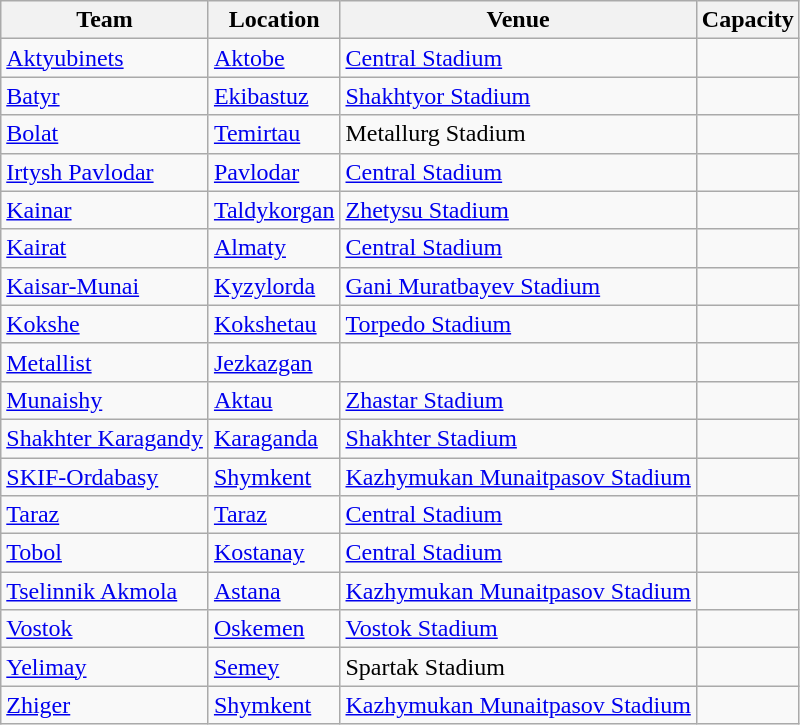<table class="wikitable sortable" border="1">
<tr>
<th>Team</th>
<th>Location</th>
<th>Venue</th>
<th>Capacity</th>
</tr>
<tr>
<td><a href='#'>Aktyubinets</a></td>
<td><a href='#'>Aktobe</a></td>
<td><a href='#'>Central Stadium</a></td>
<td style="text-align:center;"></td>
</tr>
<tr>
<td><a href='#'>Batyr</a></td>
<td><a href='#'>Ekibastuz</a></td>
<td><a href='#'>Shakhtyor Stadium</a></td>
<td style="text-align:center;"></td>
</tr>
<tr>
<td><a href='#'>Bolat</a></td>
<td><a href='#'>Temirtau</a></td>
<td>Metallurg Stadium</td>
<td style="text-align:center;"></td>
</tr>
<tr>
<td><a href='#'>Irtysh Pavlodar</a></td>
<td><a href='#'>Pavlodar</a></td>
<td><a href='#'>Central Stadium</a></td>
<td style="text-align:center;"></td>
</tr>
<tr>
<td><a href='#'>Kainar</a></td>
<td><a href='#'>Taldykorgan</a></td>
<td><a href='#'>Zhetysu Stadium</a></td>
<td style="text-align:center;"></td>
</tr>
<tr>
<td><a href='#'>Kairat</a></td>
<td><a href='#'>Almaty</a></td>
<td><a href='#'>Central Stadium</a></td>
<td style="text-align:center;"></td>
</tr>
<tr>
<td><a href='#'>Kaisar-Munai</a></td>
<td><a href='#'>Kyzylorda</a></td>
<td><a href='#'>Gani Muratbayev Stadium</a></td>
<td style="text-align:center;"></td>
</tr>
<tr>
<td><a href='#'>Kokshe</a></td>
<td><a href='#'>Kokshetau</a></td>
<td><a href='#'>Torpedo Stadium</a></td>
<td style="text-align:center;"></td>
</tr>
<tr>
<td><a href='#'>Metallist</a></td>
<td><a href='#'>Jezkazgan</a></td>
<td></td>
<td style="text-align:center;"></td>
</tr>
<tr>
<td><a href='#'>Munaishy</a></td>
<td><a href='#'>Aktau</a></td>
<td><a href='#'>Zhastar Stadium</a></td>
<td style="text-align:center;"></td>
</tr>
<tr>
<td><a href='#'>Shakhter Karagandy</a></td>
<td><a href='#'>Karaganda</a></td>
<td><a href='#'>Shakhter Stadium</a></td>
<td style="text-align:center;"></td>
</tr>
<tr>
<td><a href='#'>SKIF-Ordabasy</a></td>
<td><a href='#'>Shymkent</a></td>
<td><a href='#'>Kazhymukan Munaitpasov Stadium</a></td>
<td style="text-align:center;"></td>
</tr>
<tr>
<td><a href='#'>Taraz</a></td>
<td><a href='#'>Taraz</a></td>
<td><a href='#'>Central Stadium</a></td>
<td style="text-align:center;"></td>
</tr>
<tr>
<td><a href='#'>Tobol</a></td>
<td><a href='#'>Kostanay</a></td>
<td><a href='#'>Central Stadium</a></td>
<td style="text-align:center;"></td>
</tr>
<tr>
<td><a href='#'>Tselinnik Akmola</a></td>
<td><a href='#'>Astana</a></td>
<td><a href='#'>Kazhymukan Munaitpasov Stadium</a></td>
<td style="text-align:center;"></td>
</tr>
<tr>
<td><a href='#'>Vostok</a></td>
<td><a href='#'>Oskemen</a></td>
<td><a href='#'>Vostok Stadium</a></td>
<td style="text-align:center;"></td>
</tr>
<tr>
<td><a href='#'>Yelimay</a></td>
<td><a href='#'>Semey</a></td>
<td>Spartak Stadium</td>
<td style="text-align:center;"></td>
</tr>
<tr>
<td><a href='#'>Zhiger</a></td>
<td><a href='#'>Shymkent</a></td>
<td><a href='#'>Kazhymukan Munaitpasov Stadium</a></td>
<td style="text-align:center;"></td>
</tr>
</table>
